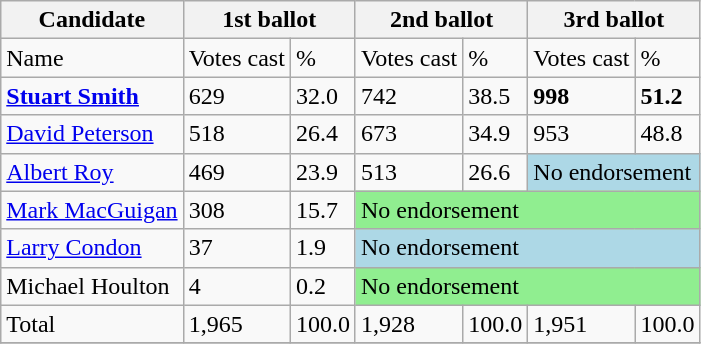<table class="wikitable">
<tr>
<th colspan = "1">Candidate</th>
<th colspan = "2">1st ballot</th>
<th colspan = "2">2nd ballot</th>
<th colspan = "2">3rd ballot</th>
</tr>
<tr>
<td>Name</td>
<td>Votes cast</td>
<td>%</td>
<td>Votes cast</td>
<td>%</td>
<td>Votes cast</td>
<td>%</td>
</tr>
<tr>
<td><strong><a href='#'>Stuart Smith</a></strong></td>
<td>629</td>
<td>32.0</td>
<td>742</td>
<td>38.5</td>
<td><strong>998</strong></td>
<td><strong>51.2</strong></td>
</tr>
<tr>
<td><a href='#'>David Peterson</a></td>
<td>518</td>
<td>26.4</td>
<td>673</td>
<td>34.9</td>
<td>953</td>
<td>48.8</td>
</tr>
<tr>
<td><a href='#'>Albert Roy</a></td>
<td>469</td>
<td>23.9</td>
<td>513</td>
<td>26.6</td>
<td style="text-align:left;background:lightblue" colspan = "2">No endorsement</td>
</tr>
<tr>
<td><a href='#'>Mark MacGuigan</a></td>
<td>308</td>
<td>15.7</td>
<td style="text-align:left;background:lightgreen" colspan = "4">No endorsement</td>
</tr>
<tr>
<td><a href='#'>Larry Condon</a></td>
<td>37</td>
<td>1.9</td>
<td style="text-align:left;background:lightblue" colspan = "4">No endorsement</td>
</tr>
<tr>
<td>Michael Houlton</td>
<td>4</td>
<td>0.2</td>
<td style="text-align:left;background:lightgreen" colspan = "4">No endorsement</td>
</tr>
<tr>
<td>Total</td>
<td>1,965</td>
<td>100.0</td>
<td>1,928</td>
<td>100.0</td>
<td>1,951</td>
<td>100.0</td>
</tr>
<tr>
</tr>
</table>
